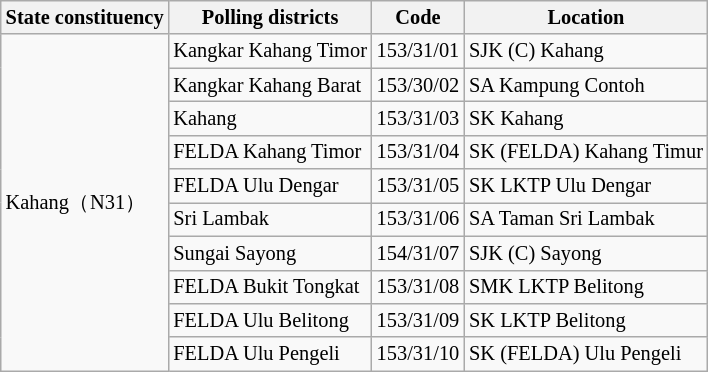<table class="wikitable sortable mw-collapsible" style="white-space:nowrap;font-size:85%">
<tr>
<th>State constituency</th>
<th>Polling districts</th>
<th>Code</th>
<th>Location</th>
</tr>
<tr>
<td rowspan="10">Kahang（N31）</td>
<td>Kangkar Kahang Timor</td>
<td>153/31/01</td>
<td>SJK (C) Kahang</td>
</tr>
<tr>
<td>Kangkar Kahang Barat</td>
<td>153/30/02</td>
<td>SA Kampung Contoh</td>
</tr>
<tr>
<td>Kahang</td>
<td>153/31/03</td>
<td>SK Kahang</td>
</tr>
<tr>
<td>FELDA Kahang Timor</td>
<td>153/31/04</td>
<td>SK (FELDA) Kahang Timur</td>
</tr>
<tr>
<td>FELDA Ulu Dengar</td>
<td>153/31/05</td>
<td>SK LKTP Ulu Dengar</td>
</tr>
<tr>
<td>Sri Lambak</td>
<td>153/31/06</td>
<td>SA Taman Sri Lambak</td>
</tr>
<tr>
<td>Sungai Sayong</td>
<td>154/31/07</td>
<td>SJK (C) Sayong</td>
</tr>
<tr>
<td>FELDA Bukit Tongkat</td>
<td>153/31/08</td>
<td>SMK LKTP Belitong</td>
</tr>
<tr>
<td>FELDA Ulu Belitong</td>
<td>153/31/09</td>
<td>SK LKTP Belitong</td>
</tr>
<tr>
<td>FELDA Ulu Pengeli</td>
<td>153/31/10</td>
<td>SK (FELDA) Ulu Pengeli</td>
</tr>
</table>
